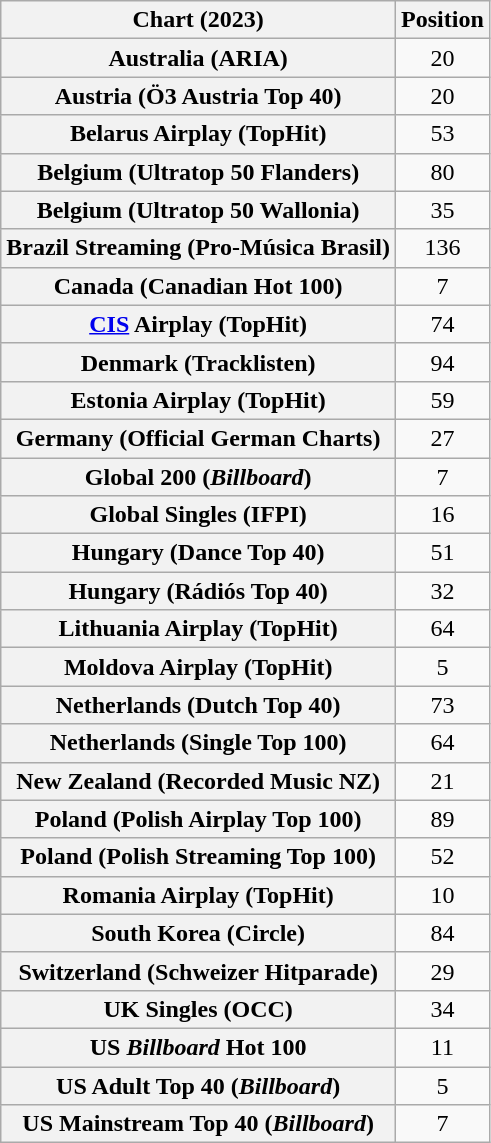<table class="wikitable sortable plainrowheaders" style="text-align:center">
<tr>
<th scope="col">Chart (2023)</th>
<th scope="col">Position</th>
</tr>
<tr>
<th scope="row">Australia (ARIA)</th>
<td>20</td>
</tr>
<tr>
<th scope="row">Austria (Ö3 Austria Top 40)</th>
<td>20</td>
</tr>
<tr>
<th scope="row">Belarus Airplay (TopHit)</th>
<td>53</td>
</tr>
<tr>
<th scope="row">Belgium (Ultratop 50 Flanders)</th>
<td>80</td>
</tr>
<tr>
<th scope="row">Belgium (Ultratop 50 Wallonia)</th>
<td>35</td>
</tr>
<tr>
<th scope="row">Brazil Streaming (Pro-Música Brasil)</th>
<td>136</td>
</tr>
<tr>
<th scope="row">Canada (Canadian Hot 100)</th>
<td>7</td>
</tr>
<tr>
<th scope="row"><a href='#'>CIS</a> Airplay (TopHit)</th>
<td>74</td>
</tr>
<tr>
<th scope="row">Denmark (Tracklisten)</th>
<td>94</td>
</tr>
<tr>
<th scope="row">Estonia Airplay (TopHit)</th>
<td>59</td>
</tr>
<tr>
<th scope="row">Germany (Official German Charts)</th>
<td>27</td>
</tr>
<tr>
<th scope="row">Global 200 (<em>Billboard</em>)</th>
<td>7</td>
</tr>
<tr>
<th scope="row">Global Singles (IFPI)</th>
<td>16</td>
</tr>
<tr>
<th scope="row">Hungary (Dance Top 40)</th>
<td>51</td>
</tr>
<tr>
<th scope="row">Hungary (Rádiós Top 40)</th>
<td>32</td>
</tr>
<tr>
<th scope="row">Lithuania Airplay (TopHit)</th>
<td>64</td>
</tr>
<tr>
<th scope="row">Moldova Airplay (TopHit)</th>
<td>5</td>
</tr>
<tr>
<th scope="row">Netherlands (Dutch Top 40)</th>
<td>73</td>
</tr>
<tr>
<th scope="row">Netherlands (Single Top 100)</th>
<td>64</td>
</tr>
<tr>
<th scope="row">New Zealand (Recorded Music NZ)</th>
<td>21</td>
</tr>
<tr>
<th scope="row">Poland (Polish Airplay Top 100)</th>
<td>89</td>
</tr>
<tr>
<th scope="row">Poland (Polish Streaming Top 100)</th>
<td>52</td>
</tr>
<tr>
<th scope="row">Romania Airplay (TopHit)</th>
<td>10</td>
</tr>
<tr>
<th scope="row">South Korea (Circle)</th>
<td>84</td>
</tr>
<tr>
<th scope="row">Switzerland (Schweizer Hitparade)</th>
<td>29</td>
</tr>
<tr>
<th scope="row">UK Singles (OCC)</th>
<td>34</td>
</tr>
<tr>
<th scope="row">US <em>Billboard</em> Hot 100</th>
<td>11</td>
</tr>
<tr>
<th scope="row">US Adult Top 40 (<em>Billboard</em>)</th>
<td>5</td>
</tr>
<tr>
<th scope="row">US Mainstream Top 40 (<em>Billboard</em>)</th>
<td>7</td>
</tr>
</table>
